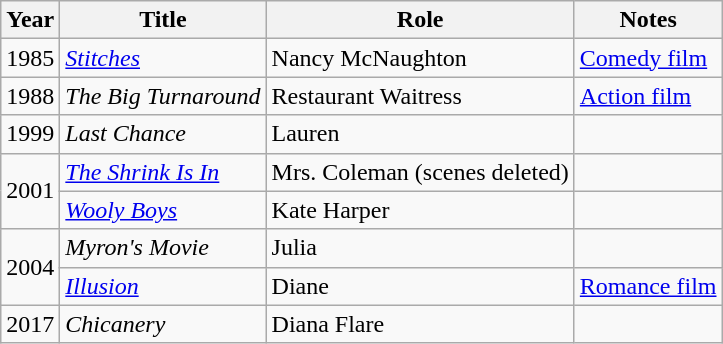<table class="wikitable sortable">
<tr>
<th>Year</th>
<th>Title</th>
<th>Role</th>
<th class="wikitable unsortable">Notes</th>
</tr>
<tr>
<td>1985</td>
<td><em><a href='#'>Stitches</a></em></td>
<td>Nancy McNaughton</td>
<td><a href='#'>Comedy film</a></td>
</tr>
<tr>
<td>1988</td>
<td><em>The Big Turnaround</em></td>
<td>Restaurant Waitress</td>
<td><a href='#'>Action film</a></td>
</tr>
<tr>
<td>1999</td>
<td><em>Last Chance</em></td>
<td>Lauren</td>
<td></td>
</tr>
<tr>
<td rowspan="2">2001</td>
<td><em><a href='#'>The Shrink Is In</a></em></td>
<td>Mrs. Coleman (scenes deleted)</td>
<td></td>
</tr>
<tr>
<td><em><a href='#'>Wooly Boys</a></em></td>
<td>Kate Harper</td>
<td></td>
</tr>
<tr>
<td rowspan="2">2004</td>
<td><em>Myron's Movie</em></td>
<td>Julia</td>
<td></td>
</tr>
<tr>
<td><em><a href='#'>Illusion</a></em></td>
<td>Diane</td>
<td><a href='#'>Romance film</a></td>
</tr>
<tr>
<td>2017</td>
<td><em>Chicanery</em></td>
<td>Diana Flare</td>
<td></td>
</tr>
</table>
